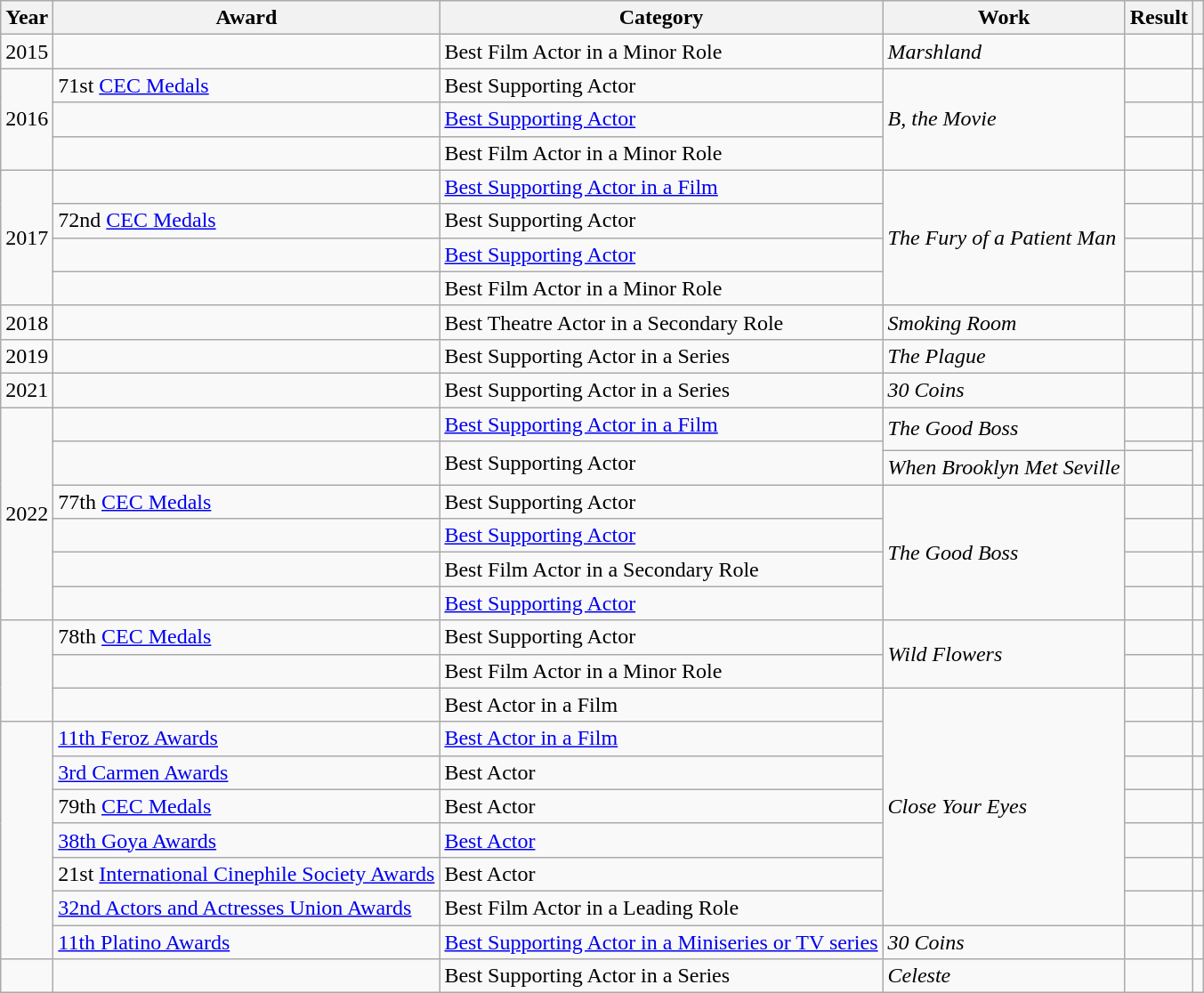<table class="wikitable sortable plainrowheaders">
<tr>
<th>Year</th>
<th>Award</th>
<th>Category</th>
<th>Work</th>
<th>Result</th>
<th scope="col" class="unsortable"></th>
</tr>
<tr>
<td align = "center">2015</td>
<td></td>
<td>Best Film Actor in a Minor Role</td>
<td><em>Marshland</em></td>
<td></td>
<td align = "center"></td>
</tr>
<tr>
<td align = "center" rowspan = "3">2016</td>
<td>71st <a href='#'>CEC Medals</a></td>
<td>Best Supporting Actor</td>
<td rowspan = "3"><em>B, the Movie</em></td>
<td></td>
<td></td>
</tr>
<tr>
<td></td>
<td><a href='#'>Best Supporting Actor</a></td>
<td></td>
<td align = "center"></td>
</tr>
<tr>
<td></td>
<td>Best Film Actor in a Minor Role</td>
<td></td>
<td align = "center"></td>
</tr>
<tr>
<td align = "center" rowspan = "4">2017</td>
<td></td>
<td><a href='#'>Best Supporting Actor in a Film</a></td>
<td rowspan = "4"><em>The Fury of a Patient Man</em></td>
<td></td>
<td align = "center"></td>
</tr>
<tr>
<td>72nd <a href='#'>CEC Medals</a></td>
<td>Best Supporting Actor</td>
<td></td>
<td align = "center"></td>
</tr>
<tr>
<td></td>
<td><a href='#'>Best Supporting Actor</a></td>
<td></td>
<td align = "center"></td>
</tr>
<tr>
<td></td>
<td>Best Film Actor in a Minor Role</td>
<td></td>
<td align = "center"></td>
</tr>
<tr>
<td align = "center">2018</td>
<td></td>
<td>Best Theatre Actor in a Secondary Role</td>
<td><em>Smoking Room</em></td>
<td></td>
<td align = "center"></td>
</tr>
<tr>
<td align = "center">2019</td>
<td></td>
<td>Best Supporting Actor in a Series</td>
<td><em>The Plague</em></td>
<td></td>
<td align = "center"></td>
</tr>
<tr>
<td align = "center">2021</td>
<td></td>
<td>Best Supporting Actor in a Series</td>
<td><em>30 Coins</em></td>
<td></td>
<td align = "center"></td>
</tr>
<tr>
<td align = "center" rowspan = "7">2022</td>
<td></td>
<td><a href='#'>Best Supporting Actor in a Film</a></td>
<td rowspan = "2"><em>The Good Boss</em></td>
<td></td>
<td align = "center"></td>
</tr>
<tr>
<td rowspan = "2"></td>
<td rowspan = "2">Best Supporting Actor</td>
<td></td>
<td align = "center" rowspan = "2"></td>
</tr>
<tr>
<td><em>When Brooklyn Met Seville</em></td>
<td></td>
</tr>
<tr>
<td>77th <a href='#'>CEC Medals</a></td>
<td>Best Supporting Actor</td>
<td rowspan = "4"><em>The Good Boss</em></td>
<td></td>
<td align = "center"></td>
</tr>
<tr>
<td></td>
<td><a href='#'>Best Supporting Actor</a></td>
<td></td>
<td align = "center"></td>
</tr>
<tr>
<td></td>
<td>Best Film Actor in a Secondary Role</td>
<td></td>
<td align = "center"></td>
</tr>
<tr>
<td></td>
<td><a href='#'>Best Supporting Actor</a></td>
<td></td>
<td align = "center"></td>
</tr>
<tr>
<td rowspan = "3"></td>
<td>78th <a href='#'>CEC Medals</a></td>
<td>Best Supporting Actor</td>
<td rowspan = "2"><em>Wild Flowers</em></td>
<td></td>
<td align = "center"></td>
</tr>
<tr>
<td></td>
<td>Best Film Actor in a Minor Role</td>
<td></td>
<td align = "center"></td>
</tr>
<tr>
<td></td>
<td>Best Actor in a Film</td>
<td rowspan = "7"><em>Close Your Eyes</em></td>
<td></td>
<td></td>
</tr>
<tr>
<td rowspan = "7"></td>
<td><a href='#'>11th Feroz Awards</a></td>
<td><a href='#'>Best Actor in a Film</a></td>
<td></td>
<td></td>
</tr>
<tr>
<td><a href='#'>3rd Carmen Awards</a></td>
<td>Best Actor</td>
<td></td>
<td></td>
</tr>
<tr>
<td>79th <a href='#'>CEC Medals</a></td>
<td>Best Actor</td>
<td></td>
<td></td>
</tr>
<tr>
<td><a href='#'>38th Goya Awards</a></td>
<td><a href='#'>Best Actor</a></td>
<td></td>
<td></td>
</tr>
<tr>
<td>21st <a href='#'>International Cinephile Society Awards</a></td>
<td>Best Actor</td>
<td></td>
<td></td>
</tr>
<tr>
<td><a href='#'>32nd Actors and Actresses Union Awards</a></td>
<td>Best Film Actor in a Leading Role</td>
<td></td>
<td></td>
</tr>
<tr>
<td><a href='#'>11th Platino Awards</a></td>
<td><a href='#'>Best Supporting Actor in a Miniseries or TV series</a></td>
<td rowspan = "1"><em>30 Coins</em></td>
<td></td>
<td></td>
</tr>
<tr>
<td></td>
<td></td>
<td>Best Supporting Actor in a Series</td>
<td><em>Celeste</em></td>
<td></td>
<td></td>
</tr>
</table>
